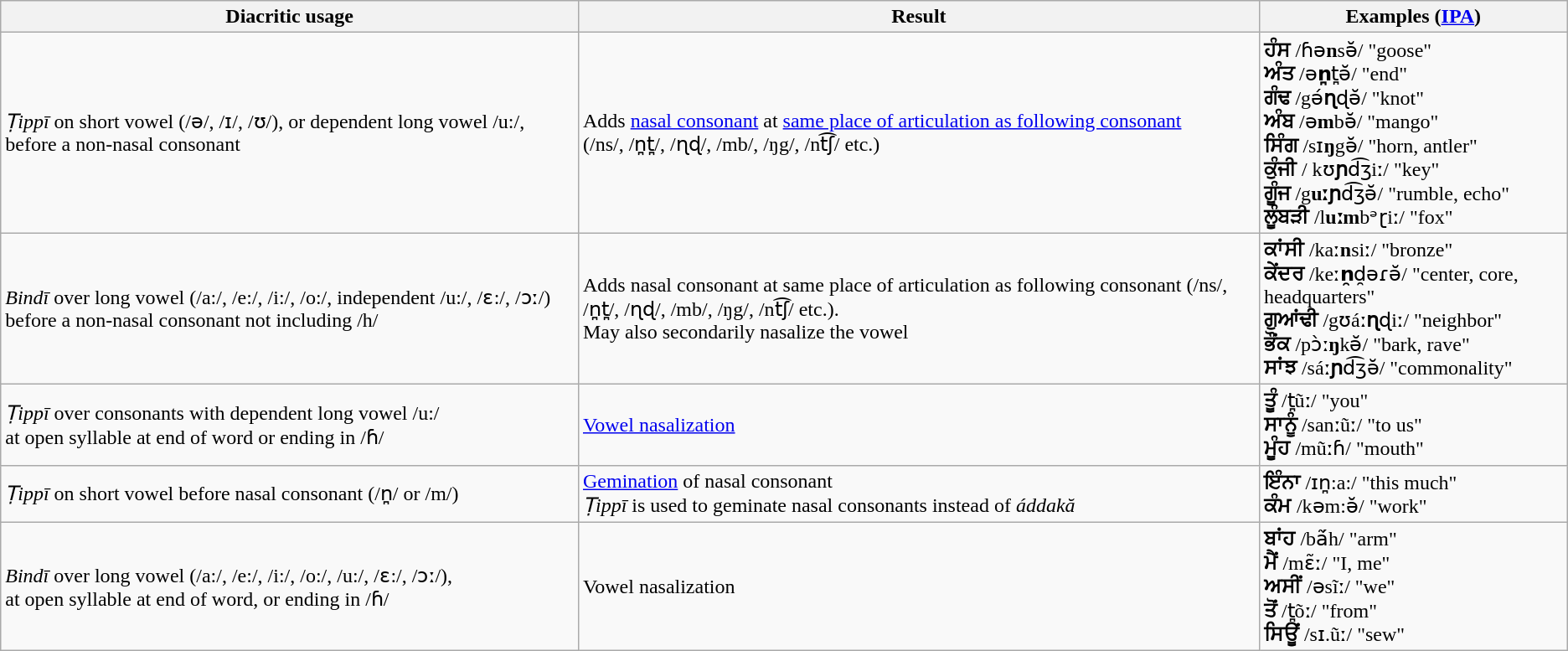<table class="wikitable" style="text-align:left">
<tr>
<th bgcolor="#CCCCCC">Diacritic usage</th>
<th bgcolor="#CCCCCC">Result</th>
<th bgcolor="#CCCCCC">Examples (<a href='#'>IPA</a>)</th>
</tr>
<tr>
<td><em>Ṭippī</em> on short vowel (/ə/, /ɪ/, /ʊ/),  or dependent long vowel /u:/, before a non-nasal consonant</td>
<td>Adds <a href='#'>nasal consonant</a> at <a href='#'>same place of articulation as following consonant</a><br> (/ns/, /n̪t̪/, /ɳɖ/, /mb/, /ŋg/, /nt͡ʃ/ etc.)</td>
<td><strong>ਹੰਸ</strong> /ɦə<strong>n</strong>sə̆/ "goose"<br><strong>ਅੰਤ</strong> /ə<strong>n̪</strong>t̪ə̆/ "end"<br><strong>ਗੰਢ</strong> /gə́<strong>ɳ</strong>ɖə̆/ "knot"<br><strong>ਅੰਬ</strong> /ə<strong>m</strong>bə̆/ "mango"<br><strong>ਸਿੰਗ</strong> /sɪ<strong>ŋ</strong>gə̆/ "horn, antler"<br><strong>ਕੁੰਜੀ</strong> / kʊ<strong>ɲ</strong>d͡ʒiː/ "key"<br><strong>ਗੂੰਜ</strong> /g<strong>uːɲ</strong>d͡ʒə̆/ "rumble, echo"<br><strong>ਲੂੰਬੜੀ</strong> /l<strong>uːm</strong>bᵊɽiː/ "fox"</td>
</tr>
<tr>
<td><em>Bindī</em> over long vowel (/a:/, /e:/, /i:/, /o:/, independent /u:/, /ɛ:/, /ɔː/)<br>before a non-nasal consonant not including /h/</td>
<td>Adds nasal consonant at same place of articulation as following consonant (/ns/, /n̪t̪/, /ɳɖ/, /mb/, /ŋg/, /nt͡ʃ/ etc.).<br>May also secondarily nasalize the vowel</td>
<td><strong>ਕਾਂਸੀ</strong> /kaː<strong>n</strong>siː/  "bronze"<br><strong>ਕੇਂਦਰ</strong> /keː<strong>n̯</strong>d̯əɾə̆/ "center, core, headquarters"<br><strong>ਗੁਆਂਢੀ</strong> /gʊáː<strong>ɳ</strong>ɖiː/ "neighbor"<br><strong>ਭੌਂਕ</strong> /pɔ̀ː<strong>ŋ</strong>kə̆/ "bark, rave"<br><strong>ਸਾਂਝ</strong> /sáː<strong>ɲ</strong>d͡ʒə̆/ "commonality"</td>
</tr>
<tr>
<td><em>Ṭippī</em> over consonants with dependent long vowel /u:/<br>at open syllable at end of word or ending in /ɦ/</td>
<td><a href='#'>Vowel nasalization</a></td>
<td><strong>ਤੂੰ</strong> /t̪ũː/ "you"<br><strong>ਸਾਨੂੰ</strong> /sanːũː/ "to us"<br><strong>ਮੂੰਹ</strong> /mũːɦ/ "mouth"</td>
</tr>
<tr>
<td><em>Ṭippī</em> on short vowel before nasal consonant (/n̪/ or /m/)</td>
<td><a href='#'>Gemination</a> of nasal consonant<br><em>Ṭippī</em> is used to geminate nasal consonants instead of <em>áddakă</em></td>
<td><strong>ਇੰਨਾ</strong> /ɪn̪:a:/ "this much"<br><strong>ਕੰਮ</strong> /kəm:ə̆/ "work"</td>
</tr>
<tr>
<td><em>Bindī</em> over long vowel (/a:/, /e:/, /i:/, /o:/, /u:/, /ɛ:/, /ɔː/),<br>at open syllable at end of word, or ending in /ɦ/</td>
<td>Vowel nasalization</td>
<td><strong>ਬਾਂਹ</strong> /bã́h/ "arm"<br><strong>ਮੈਂ</strong> /mɛ̃ː/ "I, me"<br><strong>ਅਸੀਂ</strong> /əsĩː/ "we"<br><strong>ਤੋਂ</strong> /t̪õː/ "from"<br><strong>ਸਿਊਂ</strong> /sɪ.ũː/ "sew"</td>
</tr>
</table>
